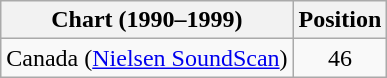<table class="wikitable">
<tr>
<th>Chart (1990–1999)</th>
<th>Position</th>
</tr>
<tr>
<td>Canada (<a href='#'>Nielsen SoundScan</a>)</td>
<td align="center">46</td>
</tr>
</table>
